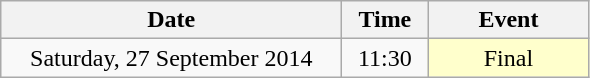<table class = "wikitable" style="text-align:center;">
<tr>
<th width=220>Date</th>
<th width=50>Time</th>
<th width=100>Event</th>
</tr>
<tr>
<td>Saturday, 27 September 2014</td>
<td>11:30</td>
<td bgcolor=ffffcc>Final</td>
</tr>
</table>
